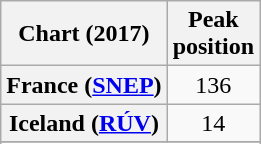<table class="wikitable sortable plainrowheaders" style="text-align:center">
<tr>
<th scope="col">Chart (2017)</th>
<th scope="col">Peak<br>position</th>
</tr>
<tr>
<th scope="row">France (<a href='#'>SNEP</a>)</th>
<td>136</td>
</tr>
<tr>
<th scope="row">Iceland (<a href='#'>RÚV</a>)</th>
<td>14</td>
</tr>
<tr>
</tr>
<tr>
</tr>
<tr>
</tr>
</table>
